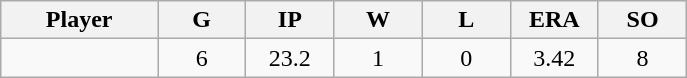<table class="wikitable sortable">
<tr>
<th bgcolor="#DDDDFF" width="16%">Player</th>
<th bgcolor="#DDDDFF" width="9%">G</th>
<th bgcolor="#DDDDFF" width="9%">IP</th>
<th bgcolor="#DDDDFF" width="9%">W</th>
<th bgcolor="#DDDDFF" width="9%">L</th>
<th bgcolor="#DDDDFF" width="9%">ERA</th>
<th bgcolor="#DDDDFF" width="9%">SO</th>
</tr>
<tr align="center">
<td></td>
<td>6</td>
<td>23.2</td>
<td>1</td>
<td>0</td>
<td>3.42</td>
<td>8</td>
</tr>
</table>
